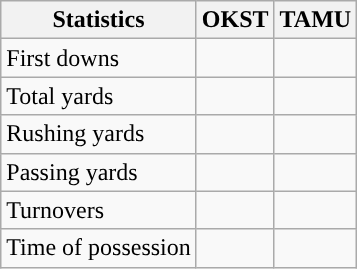<table class="wikitable" style="float: left;">
<tr>
<th>Statistics</th>
<th>OKST</th>
<th>TAMU</th>
</tr>
<tr>
<td>First downs</td>
<td></td>
<td></td>
</tr>
<tr>
<td>Total yards</td>
<td></td>
<td></td>
</tr>
<tr>
<td>Rushing yards</td>
<td></td>
<td></td>
</tr>
<tr>
<td>Passing yards</td>
<td></td>
<td></td>
</tr>
<tr>
<td>Turnovers</td>
<td></td>
<td></td>
</tr>
<tr>
<td>Time of possession</td>
<td></td>
<td></td>
</tr>
</table>
